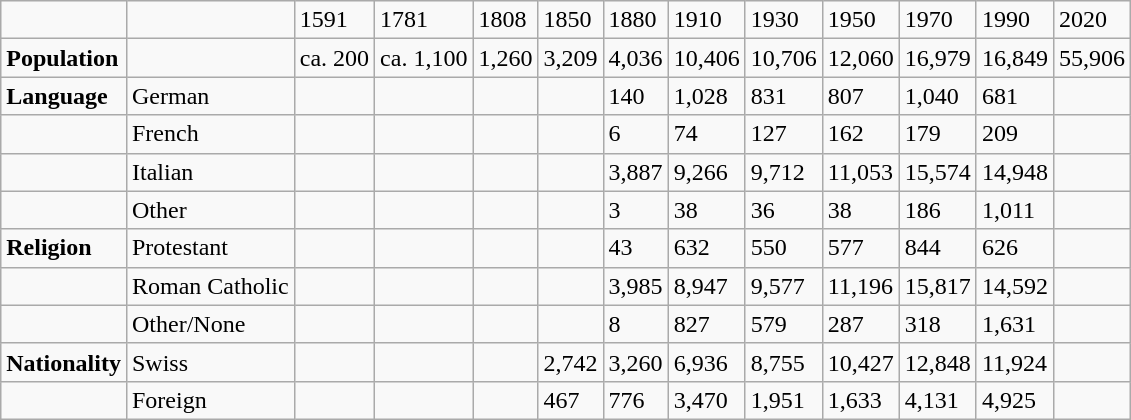<table class="wikitable">
<tr>
<td></td>
<td></td>
<td>1591</td>
<td>1781</td>
<td>1808</td>
<td>1850</td>
<td>1880</td>
<td>1910</td>
<td>1930</td>
<td>1950</td>
<td>1970</td>
<td>1990</td>
<td>2020</td>
</tr>
<tr>
<td><strong>Population</strong></td>
<td></td>
<td>ca. 200</td>
<td>ca. 1,100</td>
<td>1,260</td>
<td>3,209</td>
<td>4,036</td>
<td>10,406</td>
<td>10,706</td>
<td>12,060</td>
<td>16,979</td>
<td>16,849</td>
<td>55,906</td>
</tr>
<tr>
<td><strong>Language</strong></td>
<td>German</td>
<td></td>
<td></td>
<td></td>
<td></td>
<td>140</td>
<td>1,028</td>
<td>831</td>
<td>807</td>
<td>1,040</td>
<td>681</td>
<td></td>
</tr>
<tr>
<td></td>
<td>French</td>
<td></td>
<td></td>
<td></td>
<td></td>
<td>6</td>
<td>74</td>
<td>127</td>
<td>162</td>
<td>179</td>
<td>209</td>
<td></td>
</tr>
<tr>
<td></td>
<td>Italian</td>
<td></td>
<td></td>
<td></td>
<td></td>
<td>3,887</td>
<td>9,266</td>
<td>9,712</td>
<td>11,053</td>
<td>15,574</td>
<td>14,948</td>
<td></td>
</tr>
<tr>
<td></td>
<td>Other</td>
<td></td>
<td></td>
<td></td>
<td></td>
<td>3</td>
<td>38</td>
<td>36</td>
<td>38</td>
<td>186</td>
<td>1,011</td>
<td></td>
</tr>
<tr>
<td><strong>Religion</strong></td>
<td>Protestant</td>
<td></td>
<td></td>
<td></td>
<td></td>
<td>43</td>
<td>632</td>
<td>550</td>
<td>577</td>
<td>844</td>
<td>626</td>
<td></td>
</tr>
<tr>
<td></td>
<td>Roman Catholic</td>
<td></td>
<td></td>
<td></td>
<td></td>
<td>3,985</td>
<td>8,947</td>
<td>9,577</td>
<td>11,196</td>
<td>15,817</td>
<td>14,592</td>
<td></td>
</tr>
<tr>
<td></td>
<td>Other/None</td>
<td></td>
<td></td>
<td></td>
<td></td>
<td>8</td>
<td>827</td>
<td>579</td>
<td>287</td>
<td>318</td>
<td>1,631</td>
<td></td>
</tr>
<tr>
<td><strong>Nationality</strong></td>
<td>Swiss</td>
<td></td>
<td></td>
<td></td>
<td>2,742</td>
<td>3,260</td>
<td>6,936</td>
<td>8,755</td>
<td>10,427</td>
<td>12,848</td>
<td>11,924</td>
<td></td>
</tr>
<tr>
<td></td>
<td>Foreign</td>
<td></td>
<td></td>
<td></td>
<td>467</td>
<td>776</td>
<td>3,470</td>
<td>1,951</td>
<td>1,633</td>
<td>4,131</td>
<td>4,925</td>
<td></td>
</tr>
</table>
